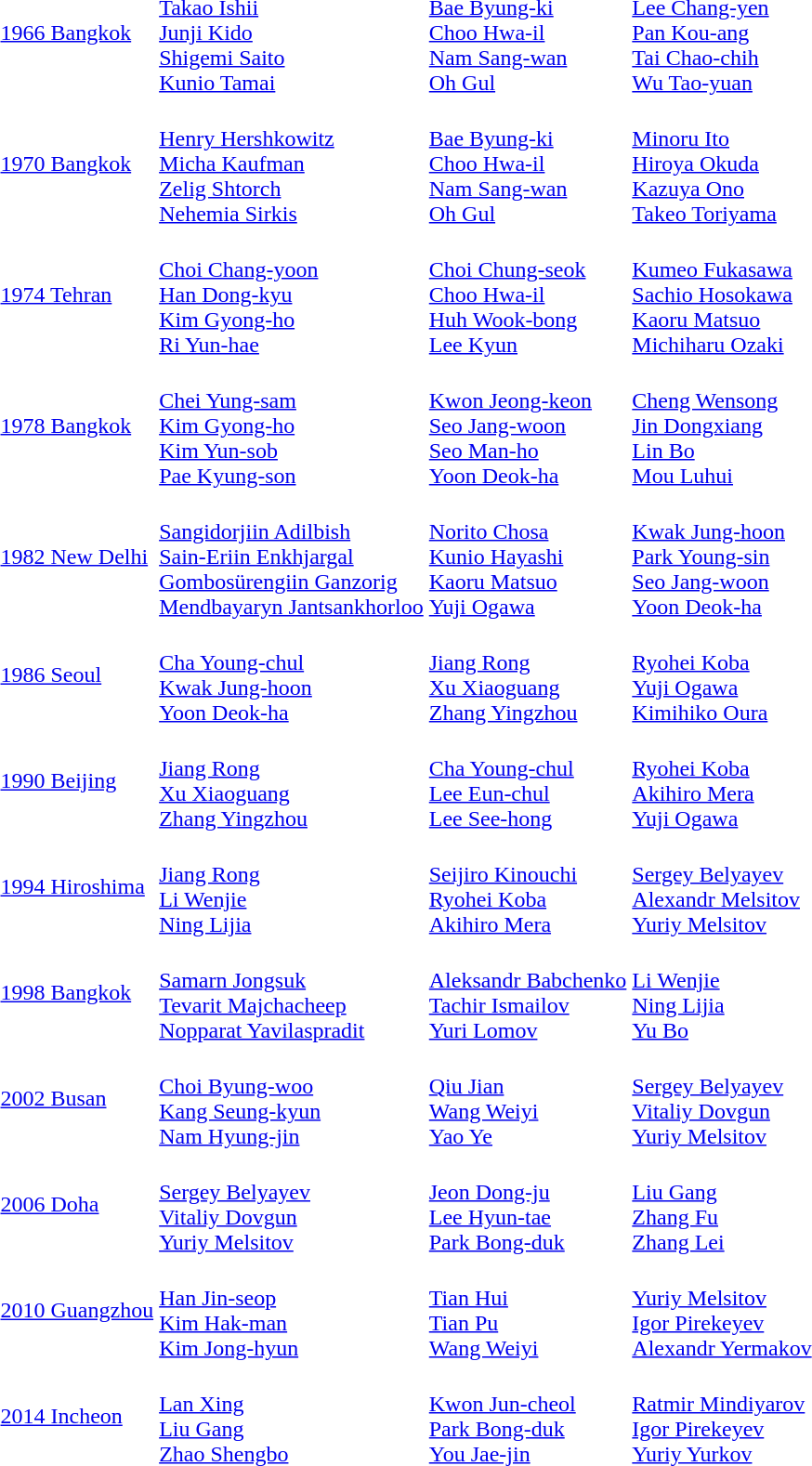<table>
<tr>
<td><a href='#'>1966 Bangkok</a></td>
<td><br><a href='#'>Takao Ishii</a><br><a href='#'>Junji Kido</a><br><a href='#'>Shigemi Saito</a><br><a href='#'>Kunio Tamai</a></td>
<td><br><a href='#'>Bae Byung-ki</a><br><a href='#'>Choo Hwa-il</a><br><a href='#'>Nam Sang-wan</a><br><a href='#'>Oh Gul</a></td>
<td><br><a href='#'>Lee Chang-yen</a><br><a href='#'>Pan Kou-ang</a><br><a href='#'>Tai Chao-chih</a><br><a href='#'>Wu Tao-yuan</a></td>
</tr>
<tr>
<td><a href='#'>1970 Bangkok</a></td>
<td><br><a href='#'>Henry Hershkowitz</a><br><a href='#'>Micha Kaufman</a><br><a href='#'>Zelig Shtorch</a><br><a href='#'>Nehemia Sirkis</a></td>
<td><br><a href='#'>Bae Byung-ki</a><br><a href='#'>Choo Hwa-il</a><br><a href='#'>Nam Sang-wan</a><br><a href='#'>Oh Gul</a></td>
<td><br><a href='#'>Minoru Ito</a><br><a href='#'>Hiroya Okuda</a><br><a href='#'>Kazuya Ono</a><br><a href='#'>Takeo Toriyama</a></td>
</tr>
<tr>
<td><a href='#'>1974 Tehran</a></td>
<td><br><a href='#'>Choi Chang-yoon</a><br><a href='#'>Han Dong-kyu</a><br><a href='#'>Kim Gyong-ho</a><br><a href='#'>Ri Yun-hae</a></td>
<td><br><a href='#'>Choi Chung-seok</a><br><a href='#'>Choo Hwa-il</a><br><a href='#'>Huh Wook-bong</a><br><a href='#'>Lee Kyun</a></td>
<td><br><a href='#'>Kumeo Fukasawa</a><br><a href='#'>Sachio Hosokawa</a><br><a href='#'>Kaoru Matsuo</a><br><a href='#'>Michiharu Ozaki</a></td>
</tr>
<tr>
<td><a href='#'>1978 Bangkok</a></td>
<td><br><a href='#'>Chei Yung-sam</a><br><a href='#'>Kim Gyong-ho</a><br><a href='#'>Kim Yun-sob</a><br><a href='#'>Pae Kyung-son</a></td>
<td><br><a href='#'>Kwon Jeong-keon</a><br><a href='#'>Seo Jang-woon</a><br><a href='#'>Seo Man-ho</a><br><a href='#'>Yoon Deok-ha</a></td>
<td><br><a href='#'>Cheng Wensong</a><br><a href='#'>Jin Dongxiang</a><br><a href='#'>Lin Bo</a><br><a href='#'>Mou Luhui</a></td>
</tr>
<tr>
<td><a href='#'>1982 New Delhi</a></td>
<td><br><a href='#'>Sangidorjiin Adilbish</a><br><a href='#'>Sain-Eriin Enkhjargal</a><br><a href='#'>Gombosürengiin Ganzorig</a><br><a href='#'>Mendbayaryn Jantsankhorloo</a></td>
<td><br><a href='#'>Norito Chosa</a><br><a href='#'>Kunio Hayashi</a><br><a href='#'>Kaoru Matsuo</a><br><a href='#'>Yuji Ogawa</a></td>
<td><br><a href='#'>Kwak Jung-hoon</a><br><a href='#'>Park Young-sin</a><br><a href='#'>Seo Jang-woon</a><br><a href='#'>Yoon Deok-ha</a></td>
</tr>
<tr>
<td><a href='#'>1986 Seoul</a></td>
<td><br><a href='#'>Cha Young-chul</a><br><a href='#'>Kwak Jung-hoon</a><br><a href='#'>Yoon Deok-ha</a></td>
<td><br><a href='#'>Jiang Rong</a><br><a href='#'>Xu Xiaoguang</a><br><a href='#'>Zhang Yingzhou</a></td>
<td><br><a href='#'>Ryohei Koba</a><br><a href='#'>Yuji Ogawa</a><br><a href='#'>Kimihiko Oura</a></td>
</tr>
<tr>
<td><a href='#'>1990 Beijing</a></td>
<td><br><a href='#'>Jiang Rong</a><br><a href='#'>Xu Xiaoguang</a><br><a href='#'>Zhang Yingzhou</a></td>
<td><br><a href='#'>Cha Young-chul</a><br><a href='#'>Lee Eun-chul</a><br><a href='#'>Lee See-hong</a></td>
<td><br><a href='#'>Ryohei Koba</a><br><a href='#'>Akihiro Mera</a><br><a href='#'>Yuji Ogawa</a></td>
</tr>
<tr>
<td><a href='#'>1994 Hiroshima</a></td>
<td><br><a href='#'>Jiang Rong</a><br><a href='#'>Li Wenjie</a><br><a href='#'>Ning Lijia</a></td>
<td><br><a href='#'>Seijiro Kinouchi</a><br><a href='#'>Ryohei Koba</a><br><a href='#'>Akihiro Mera</a></td>
<td><br><a href='#'>Sergey Belyayev</a><br><a href='#'>Alexandr Melsitov</a><br><a href='#'>Yuriy Melsitov</a></td>
</tr>
<tr>
<td><a href='#'>1998 Bangkok</a></td>
<td><br><a href='#'>Samarn Jongsuk</a><br><a href='#'>Tevarit Majchacheep</a><br><a href='#'>Nopparat Yavilaspradit</a></td>
<td><br><a href='#'>Aleksandr Babchenko</a><br><a href='#'>Tachir Ismailov</a><br><a href='#'>Yuri Lomov</a></td>
<td><br><a href='#'>Li Wenjie</a><br><a href='#'>Ning Lijia</a><br><a href='#'>Yu Bo</a></td>
</tr>
<tr>
<td><a href='#'>2002 Busan</a></td>
<td><br><a href='#'>Choi Byung-woo</a><br><a href='#'>Kang Seung-kyun</a><br><a href='#'>Nam Hyung-jin</a></td>
<td><br><a href='#'>Qiu Jian</a><br><a href='#'>Wang Weiyi</a><br><a href='#'>Yao Ye</a></td>
<td><br><a href='#'>Sergey Belyayev</a><br><a href='#'>Vitaliy Dovgun</a><br><a href='#'>Yuriy Melsitov</a></td>
</tr>
<tr>
<td><a href='#'>2006 Doha</a></td>
<td><br><a href='#'>Sergey Belyayev</a><br><a href='#'>Vitaliy Dovgun</a><br><a href='#'>Yuriy Melsitov</a></td>
<td><br><a href='#'>Jeon Dong-ju</a><br><a href='#'>Lee Hyun-tae</a><br><a href='#'>Park Bong-duk</a></td>
<td><br><a href='#'>Liu Gang</a><br><a href='#'>Zhang Fu</a><br><a href='#'>Zhang Lei</a></td>
</tr>
<tr>
<td><a href='#'>2010 Guangzhou</a></td>
<td><br><a href='#'>Han Jin-seop</a><br><a href='#'>Kim Hak-man</a><br><a href='#'>Kim Jong-hyun</a></td>
<td><br><a href='#'>Tian Hui</a><br><a href='#'>Tian Pu</a><br><a href='#'>Wang Weiyi</a></td>
<td><br><a href='#'>Yuriy Melsitov</a><br><a href='#'>Igor Pirekeyev</a><br><a href='#'>Alexandr Yermakov</a></td>
</tr>
<tr>
<td><a href='#'>2014 Incheon</a></td>
<td><br><a href='#'>Lan Xing</a><br><a href='#'>Liu Gang</a><br><a href='#'>Zhao Shengbo</a></td>
<td><br><a href='#'>Kwon Jun-cheol</a><br><a href='#'>Park Bong-duk</a><br><a href='#'>You Jae-jin</a></td>
<td><br><a href='#'>Ratmir Mindiyarov</a><br><a href='#'>Igor Pirekeyev</a><br><a href='#'>Yuriy Yurkov</a></td>
</tr>
</table>
